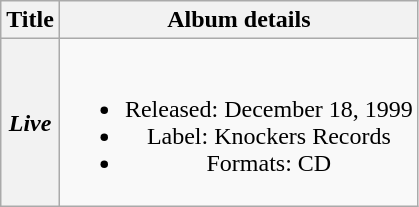<table class="wikitable plainrowheaders" style="text-align:center;">
<tr>
<th>Title</th>
<th>Album details</th>
</tr>
<tr>
<th scope="row"><em>Live</em></th>
<td><br><ul><li>Released: December 18, 1999 </li><li>Label: Knockers Records</li><li>Formats: CD</li></ul></td>
</tr>
</table>
